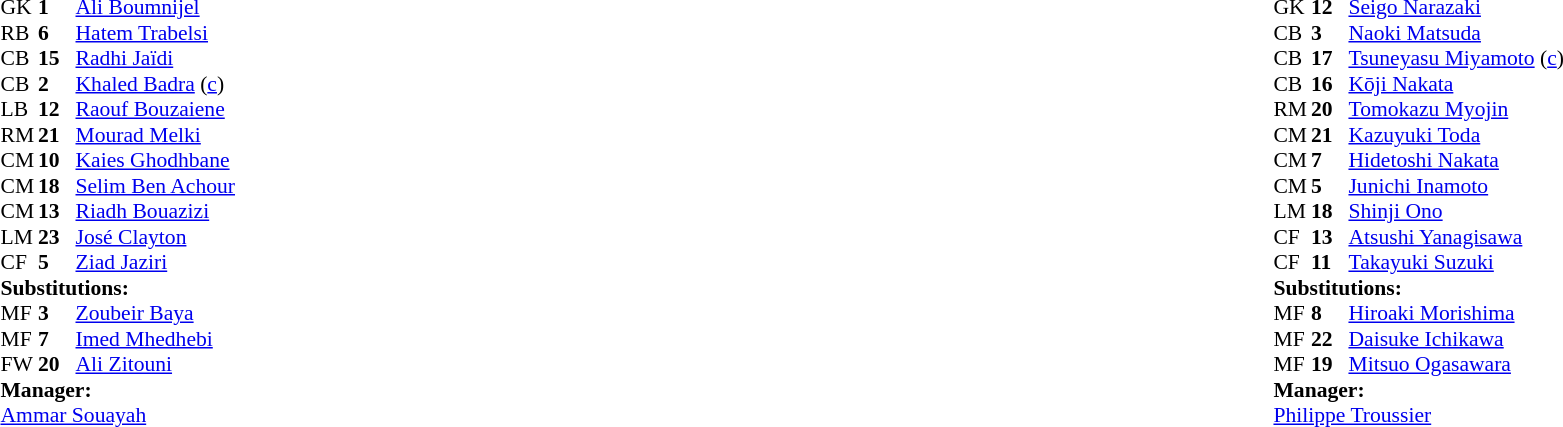<table width="100%">
<tr>
<td valign="top" width="50%"><br><table style="font-size: 90%" cellspacing="0" cellpadding="0">
<tr>
<th width="25"></th>
<th width="25"></th>
</tr>
<tr>
<td>GK</td>
<td><strong>1</strong></td>
<td><a href='#'>Ali Boumnijel</a></td>
</tr>
<tr>
<td>RB</td>
<td><strong>6</strong></td>
<td><a href='#'>Hatem Trabelsi</a></td>
</tr>
<tr>
<td>CB</td>
<td><strong>15</strong></td>
<td><a href='#'>Radhi Jaïdi</a></td>
</tr>
<tr>
<td>CB</td>
<td><strong>2</strong></td>
<td><a href='#'>Khaled Badra</a> (<a href='#'>c</a>)</td>
<td></td>
</tr>
<tr>
<td>LB</td>
<td><strong>12</strong></td>
<td><a href='#'>Raouf Bouzaiene</a></td>
<td></td>
<td></td>
</tr>
<tr>
<td>RM</td>
<td><strong>21</strong></td>
<td><a href='#'>Mourad Melki</a></td>
<td></td>
<td></td>
</tr>
<tr>
<td>CM</td>
<td><strong>10</strong></td>
<td><a href='#'>Kaies Ghodhbane</a></td>
</tr>
<tr>
<td>CM</td>
<td><strong>18</strong></td>
<td><a href='#'>Selim Ben Achour</a></td>
</tr>
<tr>
<td>CM</td>
<td><strong>13</strong></td>
<td><a href='#'>Riadh Bouazizi</a></td>
<td></td>
</tr>
<tr>
<td>LM</td>
<td><strong>23</strong></td>
<td><a href='#'>José Clayton</a></td>
<td></td>
<td></td>
</tr>
<tr>
<td>CF</td>
<td><strong>5</strong></td>
<td><a href='#'>Ziad Jaziri</a></td>
</tr>
<tr>
<td colspan=3><strong>Substitutions:</strong></td>
</tr>
<tr>
<td>MF</td>
<td><strong>3</strong></td>
<td><a href='#'>Zoubeir Baya</a></td>
<td></td>
<td></td>
</tr>
<tr>
<td>MF</td>
<td><strong>7</strong></td>
<td><a href='#'>Imed Mhedhebi</a></td>
<td></td>
<td></td>
</tr>
<tr>
<td>FW</td>
<td><strong>20</strong></td>
<td><a href='#'>Ali Zitouni</a></td>
<td></td>
<td></td>
</tr>
<tr>
<td colspan=3><strong>Manager:</strong></td>
</tr>
<tr>
<td colspan="4"><a href='#'>Ammar Souayah</a></td>
</tr>
</table>
</td>
<td valign="top"></td>
<td valign="top" width="50%"><br><table style="font-size: 90%" cellspacing="0" cellpadding="0" align=center>
<tr>
<th width="25"></th>
<th width="25"></th>
</tr>
<tr>
<td>GK</td>
<td><strong>12</strong></td>
<td><a href='#'>Seigo Narazaki</a></td>
</tr>
<tr>
<td>CB</td>
<td><strong>3</strong></td>
<td><a href='#'>Naoki Matsuda</a></td>
</tr>
<tr>
<td>CB</td>
<td><strong>17</strong></td>
<td><a href='#'>Tsuneyasu Miyamoto</a> (<a href='#'>c</a>)</td>
</tr>
<tr>
<td>CB</td>
<td><strong>16</strong></td>
<td><a href='#'>Kōji Nakata</a></td>
</tr>
<tr>
<td>RM</td>
<td><strong>20</strong></td>
<td><a href='#'>Tomokazu Myojin</a></td>
</tr>
<tr>
<td>CM</td>
<td><strong>21</strong></td>
<td><a href='#'>Kazuyuki Toda</a></td>
</tr>
<tr>
<td>CM</td>
<td><strong>7</strong></td>
<td><a href='#'>Hidetoshi Nakata</a></td>
<td></td>
<td></td>
</tr>
<tr>
<td>CM</td>
<td><strong>5</strong></td>
<td><a href='#'>Junichi Inamoto</a></td>
<td></td>
<td></td>
</tr>
<tr>
<td>LM</td>
<td><strong>18</strong></td>
<td><a href='#'>Shinji Ono</a></td>
</tr>
<tr>
<td>CF</td>
<td><strong>13</strong></td>
<td><a href='#'>Atsushi Yanagisawa</a></td>
<td></td>
<td></td>
</tr>
<tr>
<td>CF</td>
<td><strong>11</strong></td>
<td><a href='#'>Takayuki Suzuki</a></td>
</tr>
<tr>
<td colspan=3><strong>Substitutions:</strong></td>
</tr>
<tr>
<td>MF</td>
<td><strong>8</strong></td>
<td><a href='#'>Hiroaki Morishima</a></td>
<td></td>
<td></td>
</tr>
<tr>
<td>MF</td>
<td><strong>22</strong></td>
<td><a href='#'>Daisuke Ichikawa</a></td>
<td></td>
<td></td>
</tr>
<tr>
<td>MF</td>
<td><strong>19</strong></td>
<td><a href='#'>Mitsuo Ogasawara</a></td>
<td></td>
<td></td>
</tr>
<tr>
<td colspan=3><strong>Manager:</strong></td>
</tr>
<tr>
<td colspan="4"> <a href='#'>Philippe Troussier</a></td>
</tr>
</table>
</td>
</tr>
</table>
